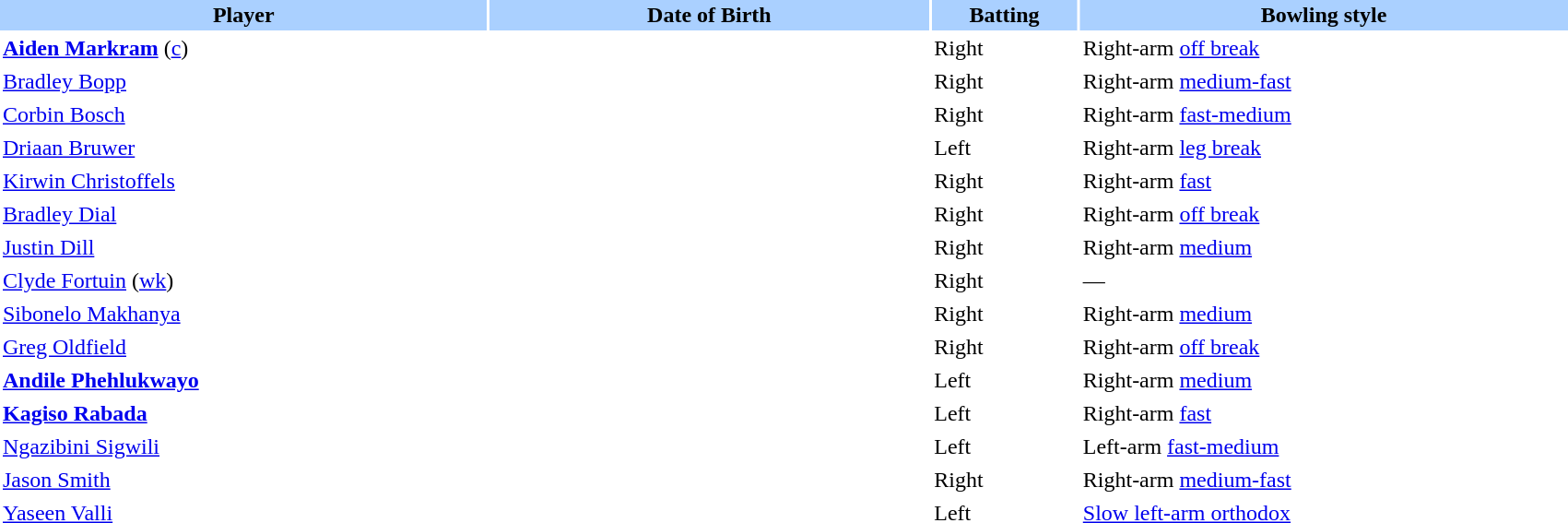<table border="0" cellspacing="2" cellpadding="2" style="width:90%;">
<tr style="background:#aad0ff;">
<th width=20%>Player</th>
<th width=18%>Date of Birth</th>
<th width=6%>Batting</th>
<th width=20%>Bowling style</th>
</tr>
<tr>
<td><strong><a href='#'>Aiden Markram</a></strong> (<a href='#'>c</a>)</td>
<td></td>
<td>Right</td>
<td>Right-arm <a href='#'>off break</a></td>
</tr>
<tr>
<td><a href='#'>Bradley Bopp</a></td>
<td></td>
<td>Right</td>
<td>Right-arm <a href='#'>medium-fast</a></td>
</tr>
<tr>
<td><a href='#'>Corbin Bosch</a></td>
<td></td>
<td>Right</td>
<td>Right-arm <a href='#'>fast-medium</a></td>
</tr>
<tr>
<td><a href='#'>Driaan Bruwer</a></td>
<td></td>
<td>Left</td>
<td>Right-arm <a href='#'>leg break</a></td>
</tr>
<tr>
<td><a href='#'>Kirwin Christoffels</a></td>
<td></td>
<td>Right</td>
<td>Right-arm <a href='#'>fast</a></td>
</tr>
<tr>
<td><a href='#'>Bradley Dial</a></td>
<td></td>
<td>Right</td>
<td>Right-arm <a href='#'>off break</a></td>
</tr>
<tr>
<td><a href='#'>Justin Dill</a></td>
<td></td>
<td>Right</td>
<td>Right-arm <a href='#'>medium</a></td>
</tr>
<tr>
<td><a href='#'>Clyde Fortuin</a> (<a href='#'>wk</a>)</td>
<td></td>
<td>Right</td>
<td>—</td>
</tr>
<tr>
<td><a href='#'>Sibonelo Makhanya</a></td>
<td></td>
<td>Right</td>
<td>Right-arm <a href='#'>medium</a></td>
</tr>
<tr>
<td><a href='#'>Greg Oldfield</a></td>
<td></td>
<td>Right</td>
<td>Right-arm <a href='#'>off break</a></td>
</tr>
<tr>
<td><strong><a href='#'>Andile Phehlukwayo</a></strong></td>
<td></td>
<td>Left</td>
<td>Right-arm <a href='#'>medium</a></td>
</tr>
<tr>
<td><strong><a href='#'>Kagiso Rabada</a></strong></td>
<td></td>
<td>Left</td>
<td>Right-arm <a href='#'>fast</a></td>
</tr>
<tr>
<td><a href='#'>Ngazibini Sigwili</a></td>
<td></td>
<td>Left</td>
<td>Left-arm <a href='#'>fast-medium</a></td>
</tr>
<tr>
<td><a href='#'>Jason Smith</a></td>
<td></td>
<td>Right</td>
<td>Right-arm <a href='#'>medium-fast</a></td>
</tr>
<tr>
<td><a href='#'>Yaseen Valli</a></td>
<td></td>
<td>Left</td>
<td><a href='#'>Slow left-arm orthodox</a></td>
</tr>
</table>
